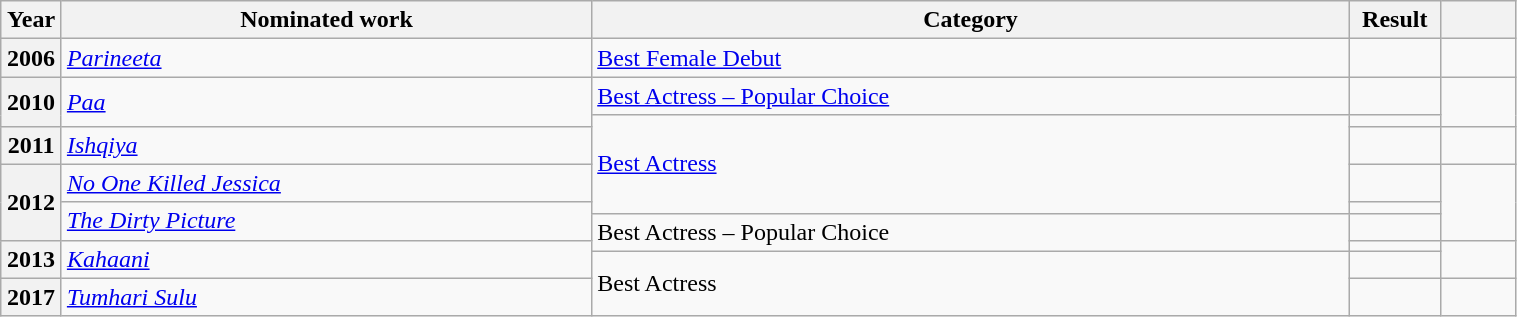<table class="wikitable plainrowheaders" style="width:80%;">
<tr>
<th scope="col" style="width:4%;">Year</th>
<th scope="col" style="width:35%;">Nominated work</th>
<th scope="col" style="width:50%;">Category</th>
<th scope="col" style="width:6%;">Result</th>
<th scope="col" style="width:6%;"></th>
</tr>
<tr>
<th scope="row">2006</th>
<td><em><a href='#'>Parineeta</a></em></td>
<td><a href='#'>Best Female Debut</a></td>
<td></td>
<td style="text-align:center;"></td>
</tr>
<tr>
<th scope="row" rowspan="2">2010</th>
<td rowspan="2"><em><a href='#'>Paa</a></em></td>
<td><a href='#'>Best Actress – Popular Choice</a></td>
<td></td>
<td rowspan="2" style="text-align:center;"></td>
</tr>
<tr>
<td rowspan="4"><a href='#'>Best Actress</a></td>
<td></td>
</tr>
<tr>
<th scope="row">2011</th>
<td><em><a href='#'>Ishqiya</a></em></td>
<td></td>
<td style="text-align:center;"></td>
</tr>
<tr>
<th scope="row" rowspan="3">2012</th>
<td><em><a href='#'>No One Killed Jessica</a></em></td>
<td></td>
<td rowspan="3" style="text-align:center;"><br></td>
</tr>
<tr>
<td rowspan="2"><em><a href='#'>The Dirty Picture</a></em></td>
<td></td>
</tr>
<tr>
<td rowspan="2">Best Actress – Popular Choice</td>
<td></td>
</tr>
<tr>
<th scope="row" rowspan="2">2013</th>
<td rowspan="2"><em><a href='#'>Kahaani</a></em></td>
<td></td>
<td rowspan="2" style="text-align:center;"></td>
</tr>
<tr>
<td rowspan="2">Best Actress</td>
<td></td>
</tr>
<tr>
<th scope="row">2017</th>
<td><em><a href='#'>Tumhari Sulu</a></em></td>
<td></td>
<td style="text-align:center;"></td>
</tr>
</table>
